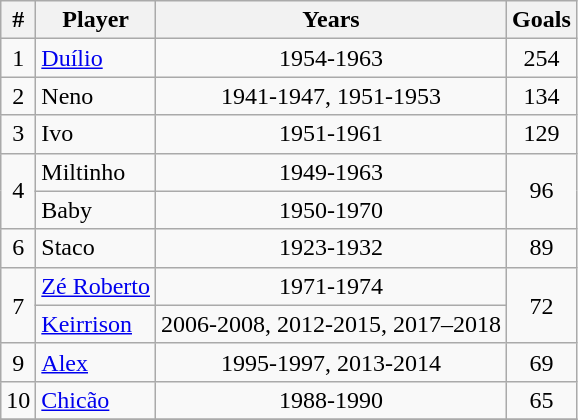<table class="wikitable" style="text-align: center;">
<tr>
<th>#</th>
<th>Player</th>
<th>Years</th>
<th>Goals</th>
</tr>
<tr>
<td>1</td>
<td align="left"> <a href='#'>Duílio</a></td>
<td>1954-1963</td>
<td>254</td>
</tr>
<tr>
<td>2</td>
<td align="left"> Neno</td>
<td>1941-1947, 1951-1953</td>
<td>134</td>
</tr>
<tr>
<td>3</td>
<td align="left"> Ivo</td>
<td>1951-1961</td>
<td>129</td>
</tr>
<tr>
<td rowspan="2">4</td>
<td align="left"> Miltinho</td>
<td>1949-1963</td>
<td rowspan="2">96</td>
</tr>
<tr>
<td align="left"> Baby</td>
<td>1950-1970</td>
</tr>
<tr>
<td>6</td>
<td align="left"> Staco</td>
<td>1923-1932</td>
<td>89</td>
</tr>
<tr>
<td rowspan="2">7</td>
<td align="left"> <a href='#'>Zé Roberto</a></td>
<td>1971-1974</td>
<td rowspan="2">72</td>
</tr>
<tr>
<td align="left"> <a href='#'>Keirrison</a></td>
<td>2006-2008, 2012-2015, 2017–2018</td>
</tr>
<tr>
<td>9</td>
<td align="left"> <a href='#'>Alex</a></td>
<td>1995-1997, 2013-2014</td>
<td>69</td>
</tr>
<tr>
<td>10</td>
<td align="left"> <a href='#'>Chicão</a></td>
<td>1988-1990</td>
<td>65</td>
</tr>
<tr>
</tr>
</table>
